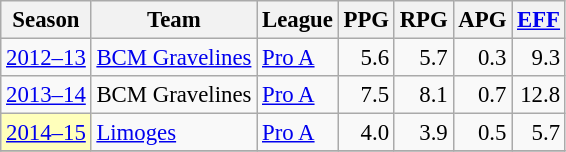<table class="wikitable sortable" style="font-size:95%; text-align:right">
<tr>
<th>Season</th>
<th>Team</th>
<th>League</th>
<th>PPG</th>
<th>RPG</th>
<th>APG</th>
<th><a href='#'>EFF</a></th>
</tr>
<tr>
<td align=left><a href='#'>2012–13</a></td>
<td align=left><a href='#'>BCM Gravelines</a></td>
<td align=left><a href='#'>Pro A</a></td>
<td>5.6</td>
<td>5.7</td>
<td>0.3</td>
<td>9.3</td>
</tr>
<tr>
<td align=left><a href='#'>2013–14</a></td>
<td align=left>BCM Gravelines</td>
<td align=left><a href='#'>Pro A</a></td>
<td>7.5</td>
<td>8.1</td>
<td>0.7</td>
<td>12.8</td>
</tr>
<tr>
<td align=left bgcolor=#ffb><a href='#'>2014–15</a></td>
<td align=left><a href='#'>Limoges</a></td>
<td align=left><a href='#'>Pro A</a></td>
<td>4.0</td>
<td>3.9</td>
<td>0.5</td>
<td>5.7</td>
</tr>
<tr>
</tr>
</table>
